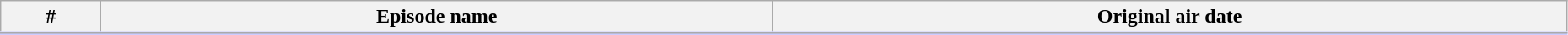<table class="wikitable" style="width:98%; background:#fff;">
<tr style="border-bottom:3px solid #CCF">
<th>#</th>
<th>Episode name</th>
<th>Original air date</th>
</tr>
<tr>
</tr>
</table>
